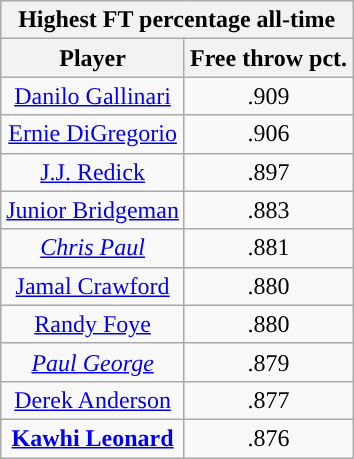<table class="wikitable sortable" style="text-align:center">
<tr>
<th colspan="2">Highest FT percentage all-time</th>
</tr>
<tr>
<th>Player</th>
<th>Free throw pct.</th>
</tr>
<tr>
<td><a href='#'>Danilo Gallinari</a></td>
<td>.909</td>
</tr>
<tr>
<td><a href='#'>Ernie DiGregorio</a></td>
<td>.906</td>
</tr>
<tr>
<td><a href='#'>J.J. Redick</a></td>
<td>.897</td>
</tr>
<tr>
<td><a href='#'>Junior Bridgeman</a></td>
<td>.883</td>
</tr>
<tr>
<td><em><a href='#'>Chris Paul</a></em></td>
<td>.881</td>
</tr>
<tr>
<td><a href='#'>Jamal Crawford</a></td>
<td>.880</td>
</tr>
<tr>
<td><a href='#'>Randy Foye</a></td>
<td>.880</td>
</tr>
<tr>
<td><em><a href='#'>Paul George</a></em></td>
<td>.879</td>
</tr>
<tr>
<td><a href='#'>Derek Anderson</a></td>
<td>.877</td>
</tr>
<tr>
<td><strong><a href='#'>Kawhi Leonard</a></strong></td>
<td>.876</td>
</tr>
</table>
